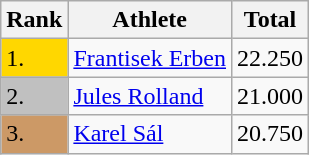<table class="wikitable">
<tr>
<th>Rank</th>
<th>Athlete</th>
<th>Total</th>
</tr>
<tr>
<td bgcolor="gold">1.</td>
<td> <a href='#'>Frantisek Erben</a></td>
<td>22.250</td>
</tr>
<tr>
<td bgcolor="silver">2.</td>
<td> <a href='#'>Jules Rolland</a></td>
<td>21.000</td>
</tr>
<tr>
<td bgcolor="#cc9966">3.</td>
<td> <a href='#'>Karel Sál</a></td>
<td>20.750</td>
</tr>
</table>
